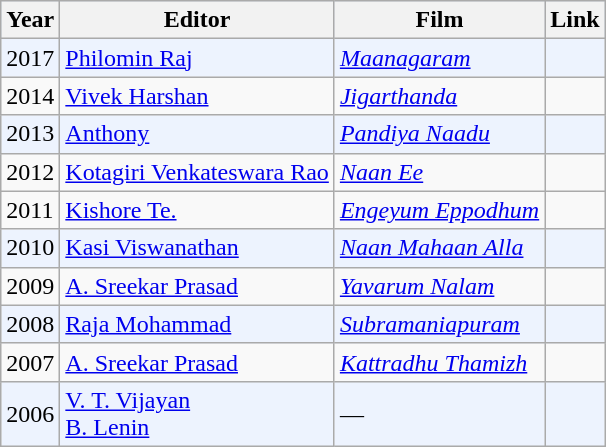<table class="wikitable">
<tr style="background:#d1e4fd;">
<th>Year</th>
<th>Editor</th>
<th>Film</th>
<th>Link</th>
</tr>
<tr style="background:#edf3fe;">
<td>2017</td>
<td><a href='#'>Philomin Raj</a></td>
<td><em><a href='#'>Maanagaram</a></em></td>
<td></td>
</tr>
<tr>
<td>2014</td>
<td><a href='#'>Vivek Harshan</a></td>
<td><em><a href='#'>Jigarthanda</a></em></td>
<td></td>
</tr>
<tr style="background:#edf3fe;">
<td>2013</td>
<td><a href='#'>Anthony</a></td>
<td><em><a href='#'>Pandiya Naadu</a></em></td>
<td></td>
</tr>
<tr>
<td>2012</td>
<td><a href='#'>Kotagiri Venkateswara Rao</a></td>
<td><em><a href='#'>Naan Ee</a></em></td>
<td></td>
</tr>
<tr>
<td>2011</td>
<td><a href='#'>Kishore Te.</a></td>
<td><em><a href='#'>Engeyum Eppodhum</a></em></td>
<td></td>
</tr>
<tr style="background:#edf3fe;">
<td>2010</td>
<td><a href='#'>Kasi Viswanathan</a></td>
<td><em><a href='#'>Naan Mahaan Alla</a></em></td>
<td></td>
</tr>
<tr>
<td>2009</td>
<td><a href='#'>A. Sreekar Prasad</a></td>
<td><em><a href='#'>Yavarum Nalam</a></em></td>
<td></td>
</tr>
<tr style="background:#edf3fe;">
<td>2008</td>
<td><a href='#'>Raja Mohammad</a></td>
<td><em><a href='#'>Subramaniapuram</a></em></td>
<td></td>
</tr>
<tr>
<td>2007</td>
<td><a href='#'>A. Sreekar Prasad</a></td>
<td><em><a href='#'>Kattradhu Thamizh</a></em></td>
<td></td>
</tr>
<tr style="background:#edf3fe;">
<td>2006</td>
<td><a href='#'>V. T. Vijayan</a><br><a href='#'>B. Lenin</a></td>
<td>—</td>
<td></td>
</tr>
</table>
